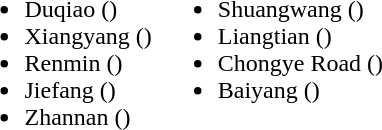<table>
<tr>
<td valign="top"><br><ul><li>Duqiao ()</li><li>Xiangyang ()</li><li>Renmin ()</li><li>Jiefang ()</li><li>Zhannan ()</li></ul></td>
<td valign="top"><br><ul><li>Shuangwang ()</li><li>Liangtian ()</li><li>Chongye Road ()</li><li>Baiyang ()</li></ul></td>
</tr>
</table>
